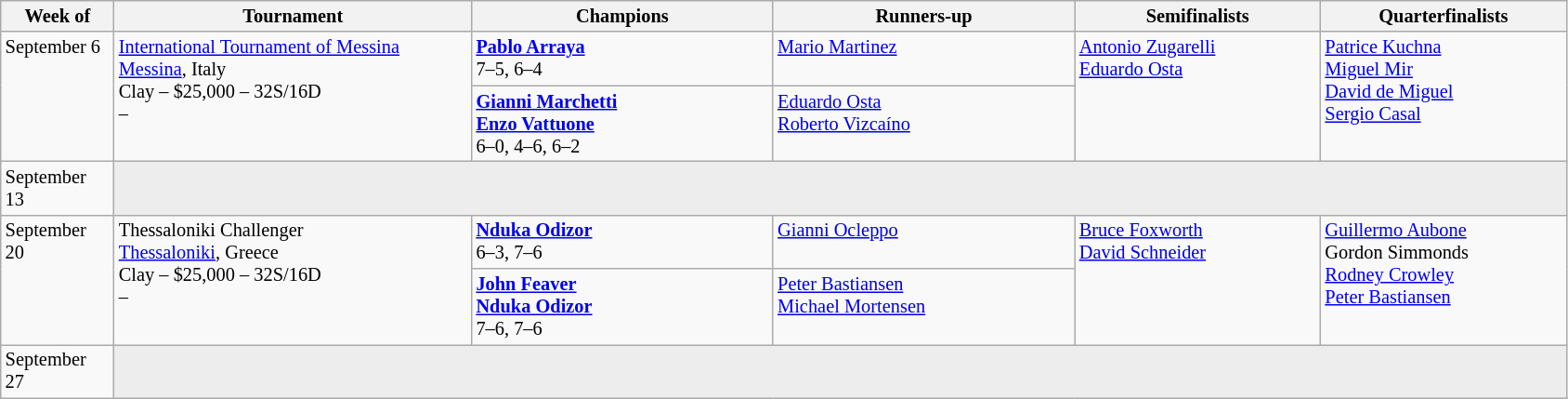<table class="wikitable" style="font-size:85%;">
<tr>
<th width="75">Week of</th>
<th width="250">Tournament</th>
<th width="210">Champions</th>
<th width="210">Runners-up</th>
<th width="170">Semifinalists</th>
<th width="170">Quarterfinalists</th>
</tr>
<tr valign="top">
<td rowspan="2">September 6</td>
<td rowspan="2"><a href='#'>International Tournament of Messina</a><br> <a href='#'>Messina</a>, Italy<br>Clay – $25,000 – 32S/16D<br>  – </td>
<td> <strong><a href='#'>Pablo Arraya</a></strong> <br>7–5, 6–4</td>
<td> <a href='#'>Mario Martinez</a></td>
<td rowspan="2"> <a href='#'>Antonio Zugarelli</a> <br>  <a href='#'>Eduardo Osta</a></td>
<td rowspan="2"> <a href='#'>Patrice Kuchna</a> <br>  <a href='#'>Miguel Mir</a> <br> <a href='#'>David de Miguel</a> <br>  <a href='#'>Sergio Casal</a></td>
</tr>
<tr valign="top">
<td> <strong><a href='#'>Gianni Marchetti</a></strong> <br> <strong><a href='#'>Enzo Vattuone</a></strong><br>6–0, 4–6, 6–2</td>
<td> <a href='#'>Eduardo Osta</a> <br> <a href='#'>Roberto Vizcaíno</a></td>
</tr>
<tr valign="top">
<td rowspan="1">September 13</td>
<td colspan="5" bgcolor="#ededed"></td>
</tr>
<tr valign="top">
<td rowspan="2">September 20</td>
<td rowspan="2">Thessaloniki Challenger<br> <a href='#'>Thessaloniki</a>, Greece<br>Clay – $25,000 – 32S/16D<br>  – </td>
<td> <strong><a href='#'>Nduka Odizor</a></strong> <br>6–3, 7–6</td>
<td> <a href='#'>Gianni Ocleppo</a></td>
<td rowspan="2"> <a href='#'>Bruce Foxworth</a> <br>  <a href='#'>David Schneider</a></td>
<td rowspan="2"> <a href='#'>Guillermo Aubone</a> <br>  Gordon Simmonds <br> <a href='#'>Rodney Crowley</a> <br>  <a href='#'>Peter Bastiansen</a></td>
</tr>
<tr valign="top">
<td> <strong><a href='#'>John Feaver</a></strong> <br> <strong><a href='#'>Nduka Odizor</a></strong><br>7–6, 7–6</td>
<td> <a href='#'>Peter Bastiansen</a> <br> <a href='#'>Michael Mortensen</a></td>
</tr>
<tr valign="top">
<td rowspan="1">September 27</td>
<td colspan="5" bgcolor="#ededed"></td>
</tr>
</table>
